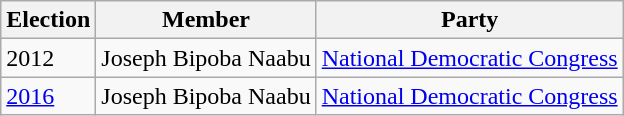<table class="wikitable">
<tr>
<th>Election</th>
<th>Member</th>
<th>Party</th>
</tr>
<tr>
<td>2012</td>
<td>Joseph Bipoba Naabu</td>
<td><a href='#'>National Democratic Congress</a></td>
</tr>
<tr>
<td><a href='#'>2016</a></td>
<td>Joseph Bipoba Naabu</td>
<td><a href='#'>National Democratic Congress</a></td>
</tr>
</table>
